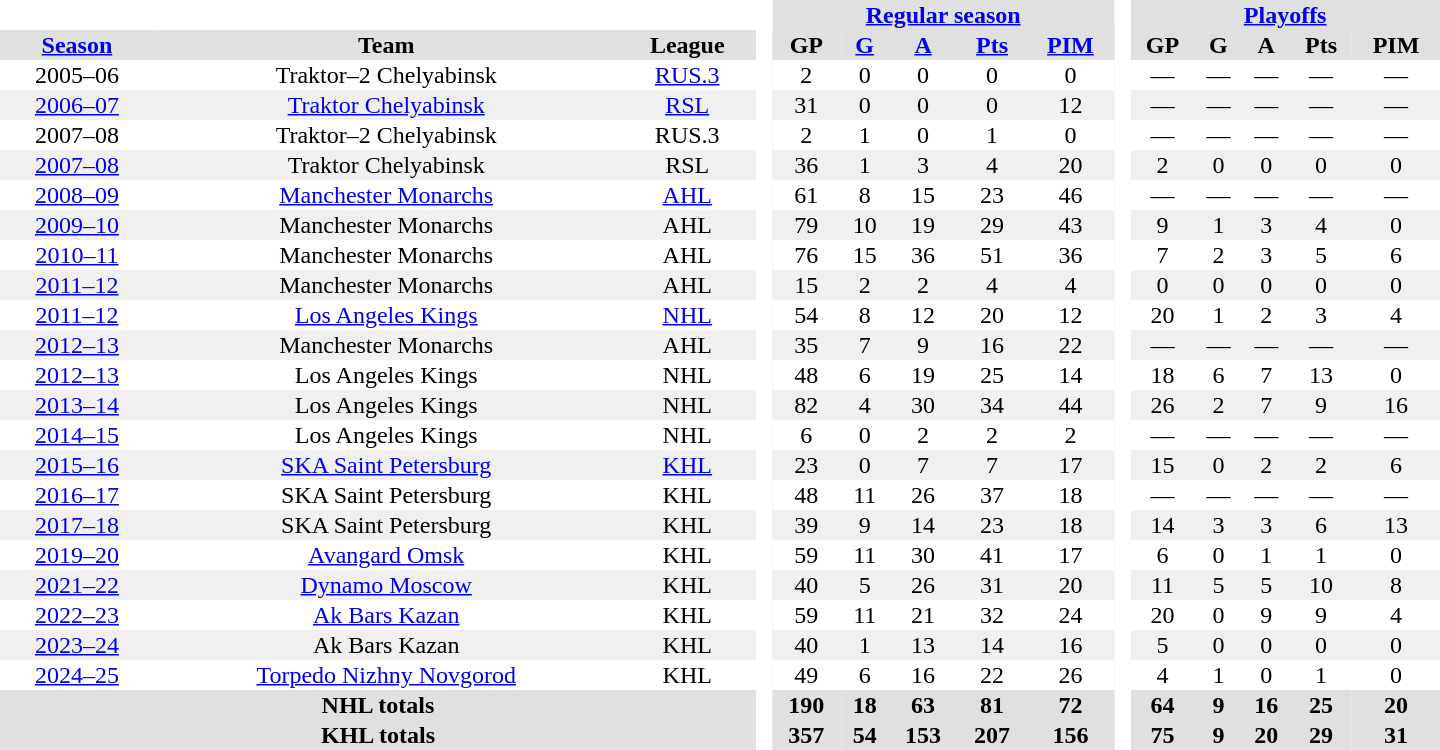<table border="0" cellpadding="1" cellspacing="0" style="text-align:center; width:60em;">
<tr bgcolor="#e0e0e0">
<th colspan="3" bgcolor="#ffffff"> </th>
<th rowspan="99" bgcolor="#ffffff"> </th>
<th colspan="5"><a href='#'>Regular season</a></th>
<th rowspan="99" bgcolor="#ffffff"> </th>
<th colspan="5"><a href='#'>Playoffs</a></th>
</tr>
<tr bgcolor="#e0e0e0">
<th><a href='#'>Season</a></th>
<th>Team</th>
<th>League</th>
<th>GP</th>
<th><a href='#'>G</a></th>
<th><a href='#'>A</a></th>
<th><a href='#'>Pts</a></th>
<th><a href='#'>PIM</a></th>
<th>GP</th>
<th>G</th>
<th>A</th>
<th>Pts</th>
<th>PIM</th>
</tr>
<tr>
<td>2005–06</td>
<td>Traktor–2 Chelyabinsk</td>
<td><a href='#'>RUS.3</a></td>
<td>2</td>
<td>0</td>
<td>0</td>
<td>0</td>
<td>0</td>
<td>—</td>
<td>—</td>
<td>—</td>
<td>—</td>
<td>—</td>
</tr>
<tr bgcolor="#f0f0f0">
<td><a href='#'>2006–07</a></td>
<td><a href='#'>Traktor Chelyabinsk</a></td>
<td><a href='#'>RSL</a></td>
<td>31</td>
<td>0</td>
<td>0</td>
<td>0</td>
<td>12</td>
<td>—</td>
<td>—</td>
<td>—</td>
<td>—</td>
<td>—</td>
</tr>
<tr>
<td>2007–08</td>
<td>Traktor–2 Chelyabinsk</td>
<td>RUS.3</td>
<td>2</td>
<td>1</td>
<td>0</td>
<td>1</td>
<td>0</td>
<td>—</td>
<td>—</td>
<td>—</td>
<td>—</td>
<td>—</td>
</tr>
<tr bgcolor="#f0f0f0">
<td><a href='#'>2007–08</a></td>
<td>Traktor Chelyabinsk</td>
<td>RSL</td>
<td>36</td>
<td>1</td>
<td>3</td>
<td>4</td>
<td>20</td>
<td>2</td>
<td>0</td>
<td>0</td>
<td>0</td>
<td>0</td>
</tr>
<tr>
<td><a href='#'>2008–09</a></td>
<td><a href='#'>Manchester Monarchs</a></td>
<td><a href='#'>AHL</a></td>
<td>61</td>
<td>8</td>
<td>15</td>
<td>23</td>
<td>46</td>
<td>—</td>
<td>—</td>
<td>—</td>
<td>—</td>
<td>—</td>
</tr>
<tr bgcolor="#f0f0f0">
<td><a href='#'>2009–10</a></td>
<td>Manchester Monarchs</td>
<td>AHL</td>
<td>79</td>
<td>10</td>
<td>19</td>
<td>29</td>
<td>43</td>
<td>9</td>
<td>1</td>
<td>3</td>
<td>4</td>
<td>0</td>
</tr>
<tr>
<td><a href='#'>2010–11</a></td>
<td>Manchester Monarchs</td>
<td>AHL</td>
<td>76</td>
<td>15</td>
<td>36</td>
<td>51</td>
<td>36</td>
<td>7</td>
<td>2</td>
<td>3</td>
<td>5</td>
<td>6</td>
</tr>
<tr bgcolor="#f0f0f0">
<td><a href='#'>2011–12</a></td>
<td>Manchester Monarchs</td>
<td>AHL</td>
<td>15</td>
<td>2</td>
<td>2</td>
<td>4</td>
<td>4</td>
<td>0</td>
<td>0</td>
<td>0</td>
<td>0</td>
<td>0</td>
</tr>
<tr>
<td><a href='#'>2011–12</a></td>
<td><a href='#'>Los Angeles Kings</a></td>
<td><a href='#'>NHL</a></td>
<td>54</td>
<td>8</td>
<td>12</td>
<td>20</td>
<td>12</td>
<td>20</td>
<td>1</td>
<td>2</td>
<td>3</td>
<td>4</td>
</tr>
<tr bgcolor="#f0f0f0">
<td><a href='#'>2012–13</a></td>
<td>Manchester Monarchs</td>
<td>AHL</td>
<td>35</td>
<td>7</td>
<td>9</td>
<td>16</td>
<td>22</td>
<td>—</td>
<td>—</td>
<td>—</td>
<td>—</td>
<td>—</td>
</tr>
<tr>
<td><a href='#'>2012–13</a></td>
<td>Los Angeles Kings</td>
<td>NHL</td>
<td>48</td>
<td>6</td>
<td>19</td>
<td>25</td>
<td>14</td>
<td>18</td>
<td>6</td>
<td>7</td>
<td>13</td>
<td>0</td>
</tr>
<tr bgcolor="#f0f0f0">
<td><a href='#'>2013–14</a></td>
<td>Los Angeles Kings</td>
<td>NHL</td>
<td>82</td>
<td>4</td>
<td>30</td>
<td>34</td>
<td>44</td>
<td>26</td>
<td>2</td>
<td>7</td>
<td>9</td>
<td>16</td>
</tr>
<tr>
<td><a href='#'>2014–15</a></td>
<td>Los Angeles Kings</td>
<td>NHL</td>
<td>6</td>
<td>0</td>
<td>2</td>
<td>2</td>
<td>2</td>
<td>—</td>
<td>—</td>
<td>—</td>
<td>—</td>
<td>—</td>
</tr>
<tr bgcolor="#f0f0f0">
<td><a href='#'>2015–16</a></td>
<td><a href='#'>SKA Saint Petersburg</a></td>
<td><a href='#'>KHL</a></td>
<td>23</td>
<td>0</td>
<td>7</td>
<td>7</td>
<td>17</td>
<td>15</td>
<td>0</td>
<td>2</td>
<td>2</td>
<td>6</td>
</tr>
<tr>
<td><a href='#'>2016–17</a></td>
<td>SKA Saint Petersburg</td>
<td>KHL</td>
<td>48</td>
<td>11</td>
<td>26</td>
<td>37</td>
<td>18</td>
<td>—</td>
<td>—</td>
<td>—</td>
<td>—</td>
<td>—</td>
</tr>
<tr bgcolor="#f0f0f0">
<td><a href='#'>2017–18</a></td>
<td>SKA Saint Petersburg</td>
<td>KHL</td>
<td>39</td>
<td>9</td>
<td>14</td>
<td>23</td>
<td>18</td>
<td>14</td>
<td>3</td>
<td>3</td>
<td>6</td>
<td>13</td>
</tr>
<tr>
<td><a href='#'>2019–20</a></td>
<td><a href='#'>Avangard Omsk</a></td>
<td>KHL</td>
<td>59</td>
<td>11</td>
<td>30</td>
<td>41</td>
<td>17</td>
<td>6</td>
<td>0</td>
<td>1</td>
<td>1</td>
<td>0</td>
</tr>
<tr bgcolor="#f0f0f0">
<td><a href='#'>2021–22</a></td>
<td><a href='#'>Dynamo Moscow</a></td>
<td>KHL</td>
<td>40</td>
<td>5</td>
<td>26</td>
<td>31</td>
<td>20</td>
<td>11</td>
<td>5</td>
<td>5</td>
<td>10</td>
<td>8</td>
</tr>
<tr>
<td><a href='#'>2022–23</a></td>
<td><a href='#'>Ak Bars Kazan</a></td>
<td>KHL</td>
<td>59</td>
<td>11</td>
<td>21</td>
<td>32</td>
<td>24</td>
<td>20</td>
<td>0</td>
<td>9</td>
<td>9</td>
<td>4</td>
</tr>
<tr bgcolor="#f0f0f0">
<td><a href='#'>2023–24</a></td>
<td>Ak Bars Kazan</td>
<td>KHL</td>
<td>40</td>
<td>1</td>
<td>13</td>
<td>14</td>
<td>16</td>
<td>5</td>
<td>0</td>
<td>0</td>
<td>0</td>
<td>0</td>
</tr>
<tr>
<td><a href='#'>2024–25</a></td>
<td><a href='#'>Torpedo Nizhny Novgorod</a></td>
<td>KHL</td>
<td>49</td>
<td>6</td>
<td>16</td>
<td>22</td>
<td>26</td>
<td>4</td>
<td>1</td>
<td>0</td>
<td>1</td>
<td>0</td>
</tr>
<tr bgcolor="#e0e0e0">
<th colspan="3">NHL totals</th>
<th>190</th>
<th>18</th>
<th>63</th>
<th>81</th>
<th>72</th>
<th>64</th>
<th>9</th>
<th>16</th>
<th>25</th>
<th>20</th>
</tr>
<tr bgcolor="#e0e0e0">
<th colspan="3">KHL totals</th>
<th>357</th>
<th>54</th>
<th>153</th>
<th>207</th>
<th>156</th>
<th>75</th>
<th>9</th>
<th>20</th>
<th>29</th>
<th>31</th>
</tr>
</table>
